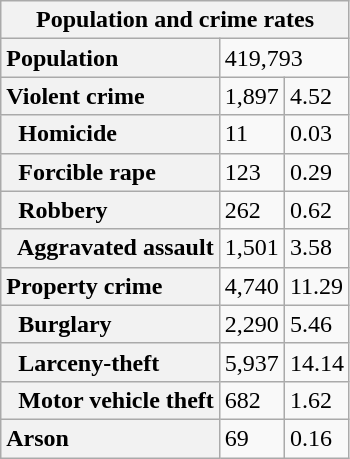<table class="wikitable collapsible collapsed">
<tr>
<th colspan="3">Population and crime rates</th>
</tr>
<tr>
<th scope="row" style="text-align: left;">Population</th>
<td colspan="2">419,793</td>
</tr>
<tr>
<th scope="row" style="text-align: left;">Violent crime</th>
<td>1,897</td>
<td>4.52</td>
</tr>
<tr>
<th scope="row" style="text-align: left;">  Homicide</th>
<td>11</td>
<td>0.03</td>
</tr>
<tr>
<th scope="row" style="text-align: left;">  Forcible rape</th>
<td>123</td>
<td>0.29</td>
</tr>
<tr>
<th scope="row" style="text-align: left;">  Robbery</th>
<td>262</td>
<td>0.62</td>
</tr>
<tr>
<th scope="row" style="text-align: left;">  Aggravated assault</th>
<td>1,501</td>
<td>3.58</td>
</tr>
<tr>
<th scope="row" style="text-align: left;">Property crime</th>
<td>4,740</td>
<td>11.29</td>
</tr>
<tr>
<th scope="row" style="text-align: left;">  Burglary</th>
<td>2,290</td>
<td>5.46</td>
</tr>
<tr>
<th scope="row" style="text-align: left;">  Larceny-theft</th>
<td>5,937</td>
<td>14.14</td>
</tr>
<tr>
<th scope="row" style="text-align: left;">  Motor vehicle theft</th>
<td>682</td>
<td>1.62</td>
</tr>
<tr>
<th scope="row" style="text-align: left;">Arson</th>
<td>69</td>
<td>0.16</td>
</tr>
</table>
